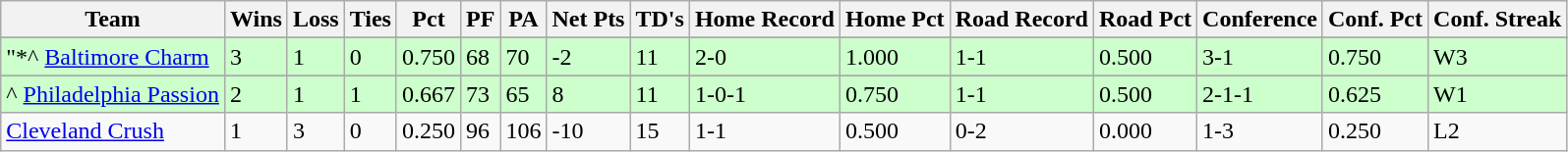<table class="wikitable">
<tr>
<th>Team</th>
<th>Wins</th>
<th>Loss</th>
<th>Ties</th>
<th>Pct</th>
<th>PF</th>
<th>PA</th>
<th>Net Pts</th>
<th>TD's</th>
<th>Home Record</th>
<th>Home Pct</th>
<th>Road Record</th>
<th>Road Pct</th>
<th>Conference</th>
<th>Conf. Pct</th>
<th>Conf. Streak</th>
</tr>
<tr>
</tr>
<tr bgcolor="#ccffcc">
<td>"*^ <a href='#'>Baltimore Charm</a></td>
<td>3</td>
<td>1</td>
<td>0</td>
<td>0.750</td>
<td>68</td>
<td>70</td>
<td>-2</td>
<td>11</td>
<td>2-0</td>
<td>1.000</td>
<td>1-1</td>
<td>0.500</td>
<td>3-1</td>
<td>0.750</td>
<td>W3</td>
</tr>
<tr>
</tr>
<tr bgcolor="#ccffcc">
<td>^ <a href='#'>Philadelphia Passion</a></td>
<td>2</td>
<td>1</td>
<td>1</td>
<td>0.667</td>
<td>73</td>
<td>65</td>
<td>8</td>
<td>11</td>
<td>1-0-1</td>
<td>0.750</td>
<td>1-1</td>
<td>0.500</td>
<td>2-1-1</td>
<td>0.625</td>
<td>W1</td>
</tr>
<tr>
<td><a href='#'>Cleveland Crush</a></td>
<td>1</td>
<td>3</td>
<td>0</td>
<td>0.250</td>
<td>96</td>
<td>106</td>
<td>-10</td>
<td>15</td>
<td>1-1</td>
<td>0.500</td>
<td>0-2</td>
<td>0.000</td>
<td>1-3</td>
<td>0.250</td>
<td>L2</td>
</tr>
</table>
